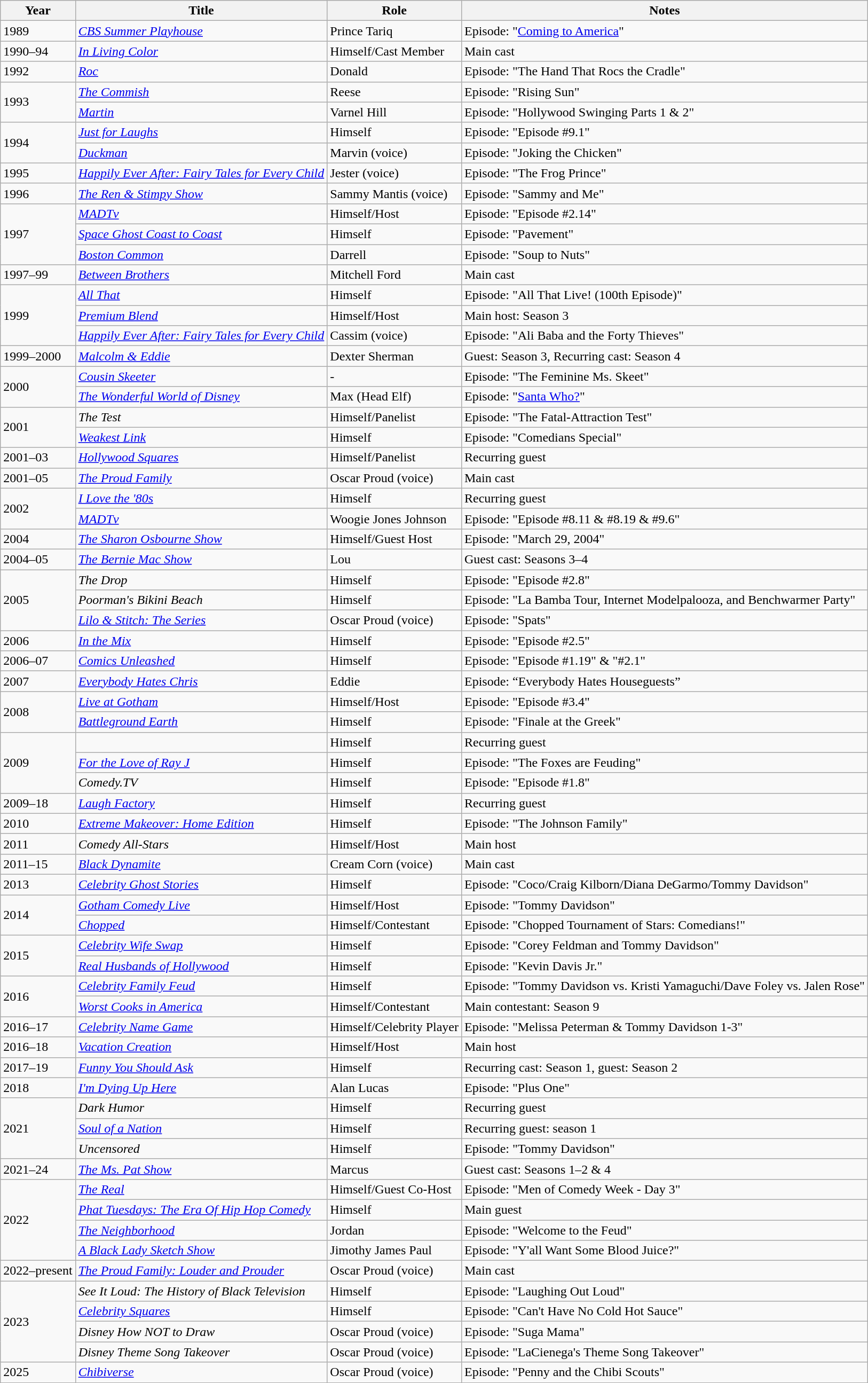<table class="wikitable plainrowheaders sortable" style="margin-right: 0;">
<tr>
<th>Year</th>
<th>Title</th>
<th>Role</th>
<th>Notes</th>
</tr>
<tr>
<td>1989</td>
<td><em><a href='#'>CBS Summer Playhouse</a></em></td>
<td>Prince Tariq</td>
<td>Episode: "<a href='#'>Coming to America</a>"</td>
</tr>
<tr>
<td>1990–94</td>
<td><em><a href='#'>In Living Color</a></em></td>
<td>Himself/Cast Member</td>
<td>Main cast</td>
</tr>
<tr>
<td>1992</td>
<td><em><a href='#'>Roc</a></em></td>
<td>Donald</td>
<td>Episode: "The Hand That Rocs the Cradle"</td>
</tr>
<tr>
<td rowspan=2>1993</td>
<td><em><a href='#'>The Commish</a></em></td>
<td>Reese</td>
<td>Episode: "Rising Sun"</td>
</tr>
<tr>
<td><em><a href='#'>Martin</a></em></td>
<td>Varnel Hill</td>
<td>Episode: "Hollywood Swinging Parts 1 & 2"</td>
</tr>
<tr>
<td rowspan=2>1994</td>
<td><em><a href='#'>Just for Laughs</a></em></td>
<td>Himself</td>
<td>Episode: "Episode #9.1"</td>
</tr>
<tr>
<td><em><a href='#'>Duckman</a></em></td>
<td>Marvin (voice)</td>
<td>Episode: "Joking the Chicken"</td>
</tr>
<tr>
<td>1995</td>
<td><em><a href='#'>Happily Ever After: Fairy Tales for Every Child</a></em></td>
<td>Jester (voice)</td>
<td>Episode: "The Frog Prince"</td>
</tr>
<tr>
<td>1996</td>
<td><em><a href='#'>The Ren & Stimpy Show</a></em></td>
<td>Sammy Mantis (voice)</td>
<td>Episode: "Sammy and Me"</td>
</tr>
<tr>
<td rowspan=3>1997</td>
<td><em><a href='#'>MADTv</a></em></td>
<td>Himself/Host</td>
<td>Episode: "Episode #2.14"</td>
</tr>
<tr>
<td><em><a href='#'>Space Ghost Coast to Coast</a></em></td>
<td>Himself</td>
<td>Episode: "Pavement"</td>
</tr>
<tr>
<td><em><a href='#'>Boston Common</a></em></td>
<td>Darrell</td>
<td>Episode: "Soup to Nuts"</td>
</tr>
<tr>
<td>1997–99</td>
<td><em><a href='#'>Between Brothers</a></em></td>
<td>Mitchell Ford</td>
<td>Main cast</td>
</tr>
<tr>
<td rowspan=3>1999</td>
<td><em><a href='#'>All That</a></em></td>
<td>Himself</td>
<td>Episode: "All That Live! (100th Episode)"</td>
</tr>
<tr>
<td><em><a href='#'>Premium Blend</a></em></td>
<td>Himself/Host</td>
<td>Main host: Season 3</td>
</tr>
<tr>
<td><em><a href='#'>Happily Ever After: Fairy Tales for Every Child</a></em></td>
<td>Cassim (voice)</td>
<td>Episode: "Ali Baba and the Forty Thieves"</td>
</tr>
<tr>
<td>1999–2000</td>
<td><em><a href='#'>Malcolm & Eddie</a></em></td>
<td>Dexter Sherman</td>
<td>Guest: Season 3, Recurring cast: Season 4</td>
</tr>
<tr>
<td rowspan=2>2000</td>
<td><em><a href='#'>Cousin Skeeter</a></em></td>
<td>-</td>
<td>Episode: "The Feminine Ms. Skeet"</td>
</tr>
<tr>
<td><em><a href='#'>The Wonderful World of Disney</a></em></td>
<td>Max (Head Elf)</td>
<td>Episode: "<a href='#'>Santa Who?</a>"</td>
</tr>
<tr>
<td rowspan=2>2001</td>
<td><em>The Test</em></td>
<td>Himself/Panelist</td>
<td>Episode: "The Fatal-Attraction Test"</td>
</tr>
<tr>
<td><em><a href='#'>Weakest Link</a></em></td>
<td>Himself</td>
<td>Episode: "Comedians Special"</td>
</tr>
<tr>
<td>2001–03</td>
<td><em><a href='#'>Hollywood Squares</a></em></td>
<td>Himself/Panelist</td>
<td>Recurring guest</td>
</tr>
<tr>
<td>2001–05</td>
<td><em><a href='#'>The Proud Family</a></em></td>
<td>Oscar Proud (voice)</td>
<td>Main cast</td>
</tr>
<tr>
<td rowspan=2>2002</td>
<td><em><a href='#'>I Love the '80s</a></em></td>
<td>Himself</td>
<td>Recurring guest</td>
</tr>
<tr>
<td><em><a href='#'>MADTv</a></em></td>
<td>Woogie Jones Johnson</td>
<td>Episode: "Episode #8.11 & #8.19 & #9.6"</td>
</tr>
<tr>
<td>2004</td>
<td><em><a href='#'>The Sharon Osbourne Show</a></em></td>
<td>Himself/Guest Host</td>
<td>Episode: "March 29, 2004"</td>
</tr>
<tr>
<td>2004–05</td>
<td><em><a href='#'>The Bernie Mac Show</a></em></td>
<td>Lou</td>
<td>Guest cast: Seasons 3–4</td>
</tr>
<tr>
<td rowspan=3>2005</td>
<td><em>The Drop</em></td>
<td>Himself</td>
<td>Episode: "Episode #2.8"</td>
</tr>
<tr>
<td><em>Poorman's Bikini Beach</em></td>
<td>Himself</td>
<td>Episode: "La Bamba Tour, Internet Modelpalooza, and Benchwarmer Party"</td>
</tr>
<tr>
<td><em><a href='#'>Lilo & Stitch: The Series</a></em></td>
<td>Oscar Proud (voice)</td>
<td>Episode: "Spats"</td>
</tr>
<tr>
<td>2006</td>
<td><em><a href='#'>In the Mix</a></em></td>
<td>Himself</td>
<td>Episode: "Episode #2.5"</td>
</tr>
<tr>
<td>2006–07</td>
<td><em><a href='#'>Comics Unleashed</a></em></td>
<td>Himself</td>
<td>Episode: "Episode #1.19" & "#2.1"</td>
</tr>
<tr>
<td>2007</td>
<td><em><a href='#'>Everybody Hates Chris</a></em></td>
<td>Eddie</td>
<td>Episode: “Everybody Hates Houseguests”</td>
</tr>
<tr>
<td rowspan=2>2008</td>
<td><em><a href='#'>Live at Gotham</a></em></td>
<td>Himself/Host</td>
<td>Episode: "Episode #3.4"</td>
</tr>
<tr>
<td><em><a href='#'>Battleground Earth</a></em></td>
<td>Himself</td>
<td>Episode: "Finale at the Greek"</td>
</tr>
<tr>
<td rowspan=3>2009</td>
<td></td>
<td>Himself</td>
<td>Recurring guest</td>
</tr>
<tr>
<td><em><a href='#'>For the Love of Ray J</a></em></td>
<td>Himself</td>
<td>Episode: "The Foxes are Feuding"</td>
</tr>
<tr>
<td><em>Comedy.TV</em></td>
<td>Himself</td>
<td>Episode: "Episode #1.8"</td>
</tr>
<tr>
<td>2009–18</td>
<td><em><a href='#'>Laugh Factory</a></em></td>
<td>Himself</td>
<td>Recurring guest</td>
</tr>
<tr>
<td>2010</td>
<td><em><a href='#'>Extreme Makeover: Home Edition</a></em></td>
<td>Himself</td>
<td>Episode: "The Johnson Family"</td>
</tr>
<tr>
<td>2011</td>
<td><em>Comedy All-Stars</em></td>
<td>Himself/Host</td>
<td>Main host</td>
</tr>
<tr>
<td>2011–15</td>
<td><em><a href='#'>Black Dynamite</a></em></td>
<td>Cream Corn (voice)</td>
<td>Main cast</td>
</tr>
<tr>
<td>2013</td>
<td><em><a href='#'>Celebrity Ghost Stories</a></em></td>
<td>Himself</td>
<td>Episode: "Coco/Craig Kilborn/Diana DeGarmo/Tommy Davidson"</td>
</tr>
<tr>
<td rowspan=2>2014</td>
<td><em><a href='#'>Gotham Comedy Live</a></em></td>
<td>Himself/Host</td>
<td>Episode: "Tommy Davidson"</td>
</tr>
<tr>
<td><em><a href='#'>Chopped</a></em></td>
<td>Himself/Contestant</td>
<td>Episode: "Chopped Tournament of Stars: Comedians!"</td>
</tr>
<tr>
<td rowspan=2>2015</td>
<td><em><a href='#'>Celebrity Wife Swap</a></em></td>
<td>Himself</td>
<td>Episode: "Corey Feldman and Tommy Davidson" </td>
</tr>
<tr>
<td><em><a href='#'>Real Husbands of Hollywood</a></em></td>
<td>Himself</td>
<td>Episode: "Kevin Davis Jr."</td>
</tr>
<tr>
<td rowspan=2>2016</td>
<td><em><a href='#'>Celebrity Family Feud</a></em></td>
<td>Himself</td>
<td>Episode: "Tommy Davidson vs. Kristi Yamaguchi/Dave Foley vs. Jalen Rose"</td>
</tr>
<tr>
<td><em><a href='#'>Worst Cooks in America</a></em></td>
<td>Himself/Contestant</td>
<td>Main contestant: Season 9</td>
</tr>
<tr>
<td>2016–17</td>
<td><em><a href='#'>Celebrity Name Game</a></em></td>
<td>Himself/Celebrity Player</td>
<td>Episode: "Melissa Peterman & Tommy Davidson 1-3"</td>
</tr>
<tr>
<td>2016–18</td>
<td><em><a href='#'>Vacation Creation</a></em></td>
<td>Himself/Host</td>
<td>Main host</td>
</tr>
<tr>
<td>2017–19</td>
<td><em><a href='#'>Funny You Should Ask</a></em></td>
<td>Himself</td>
<td>Recurring cast: Season 1, guest: Season 2</td>
</tr>
<tr>
<td>2018</td>
<td><em><a href='#'>I'm Dying Up Here</a></em></td>
<td>Alan Lucas</td>
<td>Episode: "Plus One"</td>
</tr>
<tr>
<td rowspan=3>2021</td>
<td><em>Dark Humor</em></td>
<td>Himself</td>
<td>Recurring guest</td>
</tr>
<tr>
<td><em><a href='#'>Soul of a Nation</a></em></td>
<td>Himself</td>
<td>Recurring guest: season 1</td>
</tr>
<tr>
<td><em>Uncensored</em></td>
<td>Himself</td>
<td>Episode: "Tommy Davidson"</td>
</tr>
<tr>
<td>2021–24</td>
<td><em><a href='#'>The Ms. Pat Show</a></em></td>
<td>Marcus</td>
<td>Guest cast: Seasons 1–2 & 4</td>
</tr>
<tr>
<td rowspan="4">2022</td>
<td><em><a href='#'>The Real</a></em></td>
<td>Himself/Guest Co-Host</td>
<td>Episode: "Men of Comedy Week - Day 3"</td>
</tr>
<tr>
<td><em><a href='#'>Phat Tuesdays: The Era Of Hip Hop Comedy</a></em></td>
<td>Himself</td>
<td>Main guest</td>
</tr>
<tr>
<td><em><a href='#'>The Neighborhood</a></em></td>
<td>Jordan</td>
<td>Episode: "Welcome to the Feud"</td>
</tr>
<tr>
<td><em><a href='#'>A Black Lady Sketch Show</a></em></td>
<td>Jimothy James Paul</td>
<td>Episode: "Y'all Want Some Blood Juice?"</td>
</tr>
<tr>
<td>2022–present</td>
<td><em><a href='#'>The Proud Family: Louder and Prouder</a></em></td>
<td>Oscar Proud (voice)</td>
<td>Main cast</td>
</tr>
<tr>
<td rowspan="4">2023</td>
<td><em>See It Loud: The History of Black Television</em></td>
<td>Himself</td>
<td>Episode: "Laughing Out Loud"</td>
</tr>
<tr>
<td><em><a href='#'>Celebrity Squares</a></em></td>
<td>Himself</td>
<td>Episode: "Can't Have No Cold Hot Sauce"</td>
</tr>
<tr>
<td><em>Disney How NOT to Draw</em></td>
<td>Oscar Proud (voice)</td>
<td>Episode: "Suga Mama"</td>
</tr>
<tr>
<td><em>Disney Theme Song Takeover</em></td>
<td>Oscar Proud (voice)</td>
<td>Episode: "LaCienega's Theme Song Takeover"</td>
</tr>
<tr>
<td>2025</td>
<td><em><a href='#'>Chibiverse</a></em></td>
<td>Oscar Proud (voice)</td>
<td>Episode: "Penny and the Chibi Scouts"</td>
</tr>
</table>
